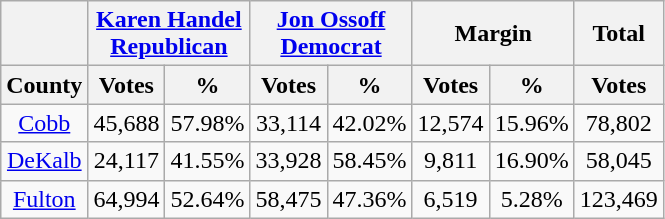<table class="wikitable sortable" style="text-align:center">
<tr>
<th></th>
<th colspan="2" style="text-align:center;"><a href='#'>Karen Handel</a><br><a href='#'>Republican</a></th>
<th colspan="2" style="text-align:center;"><a href='#'>Jon Ossoff</a><br><a href='#'>Democrat</a></th>
<th colspan="2" style="text-align:center;">Margin</th>
<th style="text-align:center;">Total</th>
</tr>
<tr>
<th style="text-align:center;">County</th>
<th style="text-align:center;" data-sort-type="number">Votes</th>
<th style="text-align:center;" data-sort-type="number">%</th>
<th style="text-align:center;" data-sort-type="number">Votes</th>
<th style="text-align:center;" data-sort-type="number">%</th>
<th style="text-align:center;" data-sort-type="number">Votes</th>
<th style="text-align:center;" data-sort-type="number">%</th>
<th style="text-align:center;" data-sort-type="number">Votes</th>
</tr>
<tr>
<td style="text-align:center;"><a href='#'>Cobb</a></td>
<td>45,688</td>
<td>57.98%</td>
<td>33,114</td>
<td>42.02%</td>
<td>12,574</td>
<td>15.96%</td>
<td>78,802</td>
</tr>
<tr>
<td style="text-align:center;"><a href='#'>DeKalb</a></td>
<td>24,117</td>
<td>41.55%</td>
<td>33,928</td>
<td>58.45%</td>
<td>9,811</td>
<td>16.90%</td>
<td>58,045</td>
</tr>
<tr>
<td style="text-align:center;"><a href='#'>Fulton</a></td>
<td>64,994</td>
<td>52.64%</td>
<td>58,475</td>
<td>47.36%</td>
<td>6,519</td>
<td>5.28%</td>
<td>123,469</td>
</tr>
</table>
